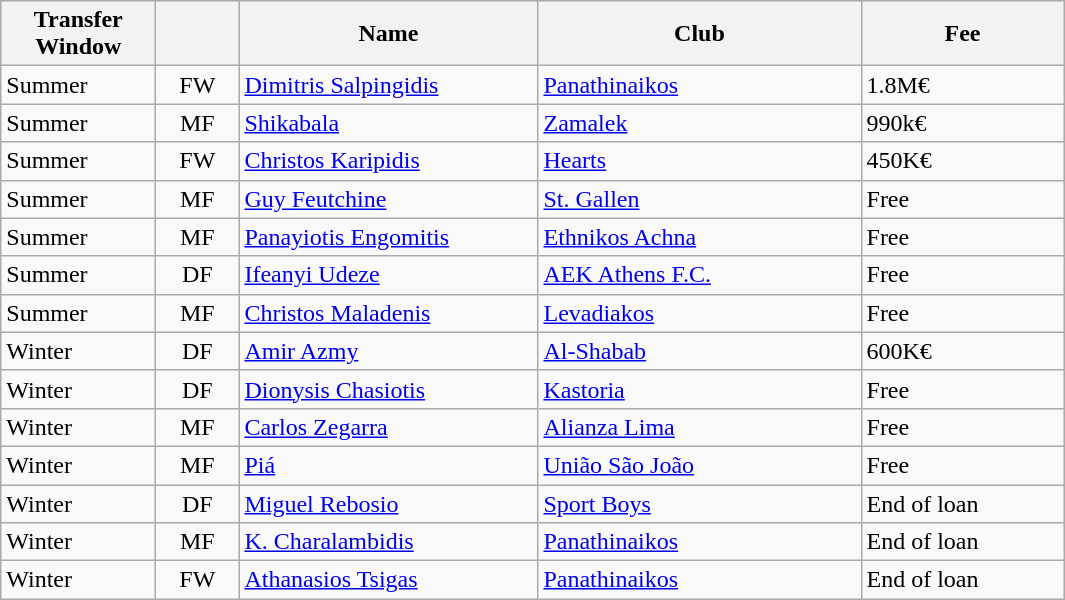<table class="wikitable plainrowheaders">
<tr>
<th scope="col" style="width:6em;">Transfer Window</th>
<th scope="col" style="width:3em;"></th>
<th scope="col" style="width:12em;">Name</th>
<th scope="col" style="width:13em;">Club</th>
<th scope="col" style="width:8em;">Fee</th>
</tr>
<tr>
<td>Summer</td>
<td align="center">FW</td>
<td> <a href='#'>Dimitris Salpingidis</a></td>
<td> <a href='#'>Panathinaikos</a></td>
<td>1.8M€</td>
</tr>
<tr>
<td>Summer</td>
<td align="center">MF</td>
<td> <a href='#'>Shikabala</a></td>
<td> <a href='#'>Zamalek</a></td>
<td>990k€</td>
</tr>
<tr>
<td>Summer</td>
<td align="center">FW</td>
<td> <a href='#'>Christos Karipidis</a></td>
<td> <a href='#'>Hearts</a></td>
<td>450K€</td>
</tr>
<tr>
<td>Summer</td>
<td align="center">MF</td>
<td> <a href='#'>Guy Feutchine</a></td>
<td> <a href='#'>St. Gallen</a></td>
<td>Free</td>
</tr>
<tr>
<td>Summer</td>
<td align="center">MF</td>
<td> <a href='#'>Panayiotis Engomitis</a></td>
<td> <a href='#'>Ethnikos Achna</a></td>
<td>Free</td>
</tr>
<tr>
<td>Summer</td>
<td align="center">DF</td>
<td> <a href='#'>Ifeanyi Udeze</a></td>
<td> <a href='#'>AEK Athens F.C.</a></td>
<td>Free</td>
</tr>
<tr>
<td>Summer</td>
<td align="center">MF</td>
<td> <a href='#'>Christos Maladenis</a></td>
<td> <a href='#'>Levadiakos</a></td>
<td>Free</td>
</tr>
<tr>
<td>Winter</td>
<td align="center">DF</td>
<td> <a href='#'>Amir Azmy</a></td>
<td> <a href='#'>Al-Shabab</a></td>
<td>600K€</td>
</tr>
<tr>
<td>Winter</td>
<td align="center">DF</td>
<td> <a href='#'>Dionysis Chasiotis</a></td>
<td> <a href='#'>Kastoria</a></td>
<td>Free</td>
</tr>
<tr>
<td>Winter</td>
<td align="center">MF</td>
<td> <a href='#'>Carlos Zegarra</a></td>
<td> <a href='#'>Alianza Lima</a></td>
<td>Free</td>
</tr>
<tr>
<td>Winter</td>
<td align="center">MF</td>
<td> <a href='#'>Piá</a></td>
<td> <a href='#'>União São João</a></td>
<td>Free</td>
</tr>
<tr>
<td>Winter</td>
<td align="center">DF</td>
<td> <a href='#'>Miguel Rebosio</a></td>
<td> <a href='#'>Sport Boys</a></td>
<td>End of loan</td>
</tr>
<tr>
<td>Winter</td>
<td align="center">MF</td>
<td> <a href='#'>K. Charalambidis</a></td>
<td> <a href='#'>Panathinaikos</a></td>
<td>End of loan</td>
</tr>
<tr>
<td>Winter</td>
<td align="center">FW</td>
<td> <a href='#'>Athanasios Tsigas</a></td>
<td> <a href='#'>Panathinaikos</a></td>
<td>End of loan</td>
</tr>
</table>
